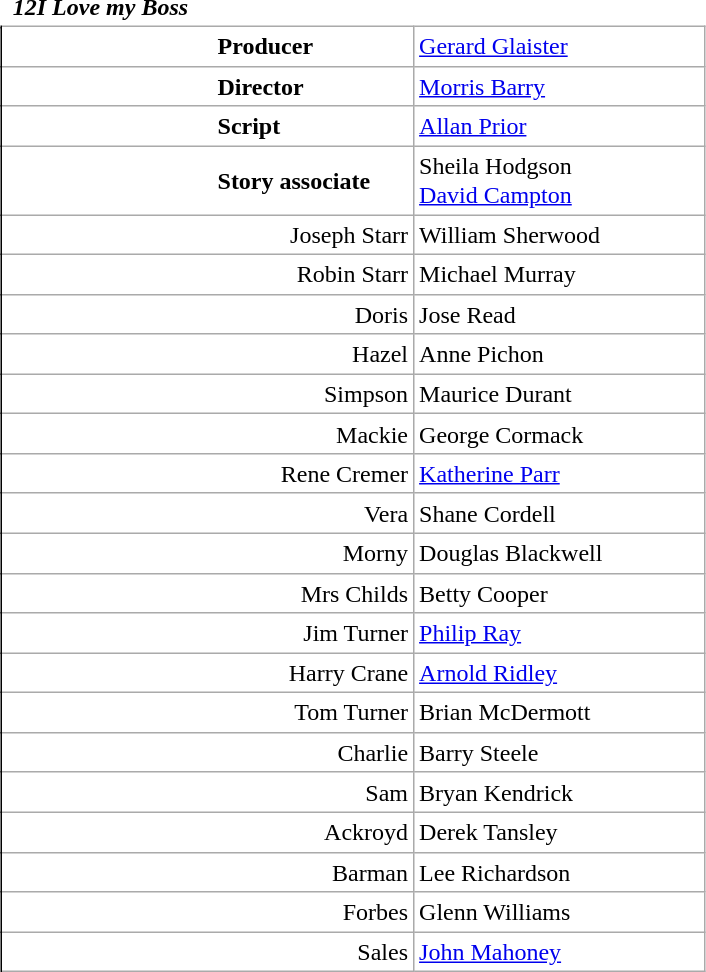<table class="wikitable mw-collapsible mw-collapsed" style="vertical-align:top;margin:auto 2em;line-height:1.2;min-width:33em;display: inline-table;background-color:inherit;border:none;">
<tr>
<td class=unsortable style="border:hidden;line-height:1.67;text-align:center;margin-left:-1em;padding-left:0.5em;min-width:1.0em;"></td>
<td class=unsortable style="border:none;padding-left:0.5em;text-align:left;min-width:16.5em;font-weight:700;font-style:italic;">12I Love my Boss</td>
<td class=unsortable style="border:none;text-align:right;font-weight:normal;font-family:Courier;font-size:95%;letter-spacing:-1pt;min-width:8.5em;padding-right:0.2em;"></td>
<td class=unsortable style="border:hidden;min-width:3.5em;padding-left:0;"></td>
<td class=unsortable style="border:hidden;min-width:3.5em;font-size:95%;"></td>
</tr>
<tr>
<td rowspan=100 style="border:none thin;border-right-style :solid;"></td>
</tr>
<tr>
<td style="text-align:left;padding-left:9.0em;font-weight:bold;">Producer</td>
<td colspan=2><a href='#'>Gerard Glaister</a></td>
</tr>
<tr>
<td style="text-align:left;padding-left:9.0em;font-weight:bold;">Director</td>
<td colspan=2><a href='#'>Morris Barry</a></td>
</tr>
<tr>
<td style="text-align:left;padding-left:9.0em;font-weight:bold;">Script</td>
<td colspan=2><a href='#'>Allan Prior</a></td>
</tr>
<tr>
<td style="text-align:left;padding-left:9.0em;font-weight:bold;">Story associate</td>
<td colspan=2>Sheila Hodgson<br><a href='#'>David Campton</a></td>
</tr>
<tr>
<td style="text-align:right;">Joseph Starr</td>
<td colspan=2>William Sherwood</td>
</tr>
<tr>
<td style="text-align:right;">Robin Starr</td>
<td colspan=2>Michael Murray</td>
</tr>
<tr>
<td style="text-align:right;">Doris</td>
<td colspan=2>Jose Read</td>
</tr>
<tr>
<td style="text-align:right;">Hazel</td>
<td colspan=2>Anne Pichon</td>
</tr>
<tr>
<td style="text-align:right;">Simpson</td>
<td colspan=2>Maurice Durant</td>
</tr>
<tr>
<td style="text-align:right;">Mackie</td>
<td colspan=2>George Cormack</td>
</tr>
<tr>
<td style="text-align:right;">Rene Cremer</td>
<td colspan=2><a href='#'>Katherine Parr</a></td>
</tr>
<tr>
<td style="text-align:right;">Vera</td>
<td colspan=2>Shane Cordell</td>
</tr>
<tr>
<td style="text-align:right;">Morny</td>
<td colspan=2>Douglas Blackwell</td>
</tr>
<tr>
<td style="text-align:right;">Mrs Childs</td>
<td colspan=2>Betty Cooper</td>
</tr>
<tr>
<td style="text-align:right;">Jim Turner</td>
<td colspan=2><a href='#'>Philip Ray</a></td>
</tr>
<tr>
<td style="text-align:right;">Harry Crane</td>
<td colspan=2><a href='#'>Arnold Ridley</a></td>
</tr>
<tr>
<td style="text-align:right;">Tom Turner</td>
<td colspan=2>Brian McDermott</td>
</tr>
<tr>
<td style="text-align:right;">Charlie</td>
<td colspan=2>Barry Steele</td>
</tr>
<tr>
<td style="text-align:right;">Sam</td>
<td colspan=2>Bryan Kendrick</td>
</tr>
<tr>
<td style="text-align:right;">Ackroyd</td>
<td colspan=2>Derek Tansley</td>
</tr>
<tr>
<td style="text-align:right;">Barman</td>
<td colspan=2>Lee Richardson</td>
</tr>
<tr>
<td style="text-align:right;">Forbes</td>
<td colspan=2>Glenn Williams</td>
</tr>
<tr>
<td style="text-align:right;">Sales</td>
<td colspan=2><a href='#'>John Mahoney</a></td>
</tr>
</table>
